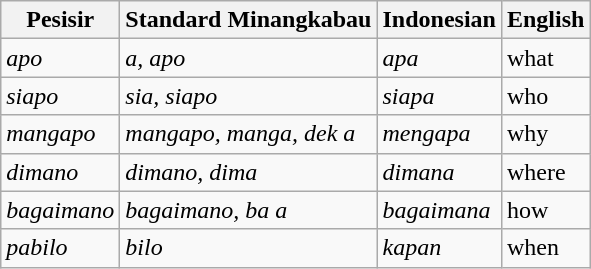<table class="wikitable">
<tr>
<th>Pesisir</th>
<th>Standard Minangkabau</th>
<th>Indonesian</th>
<th>English</th>
</tr>
<tr>
<td><em>apo</em></td>
<td><em>a, apo</em></td>
<td><em>apa</em></td>
<td>what</td>
</tr>
<tr>
<td><em>siapo</em></td>
<td><em>sia, siapo</em></td>
<td><em>siapa</em></td>
<td>who</td>
</tr>
<tr>
<td><em>mangapo</em></td>
<td><em>mangapo, manga, dek a</em></td>
<td><em>mengapa</em></td>
<td>why</td>
</tr>
<tr>
<td><em>dimano</em></td>
<td><em>dimano, dima</em></td>
<td><em>dimana</em></td>
<td>where</td>
</tr>
<tr>
<td><em>bagaimano</em></td>
<td><em>bagaimano, ba a</em></td>
<td><em>bagaimana</em></td>
<td>how</td>
</tr>
<tr>
<td><em>pabilo</em></td>
<td><em>bilo</em></td>
<td><em>kapan</em></td>
<td>when</td>
</tr>
</table>
